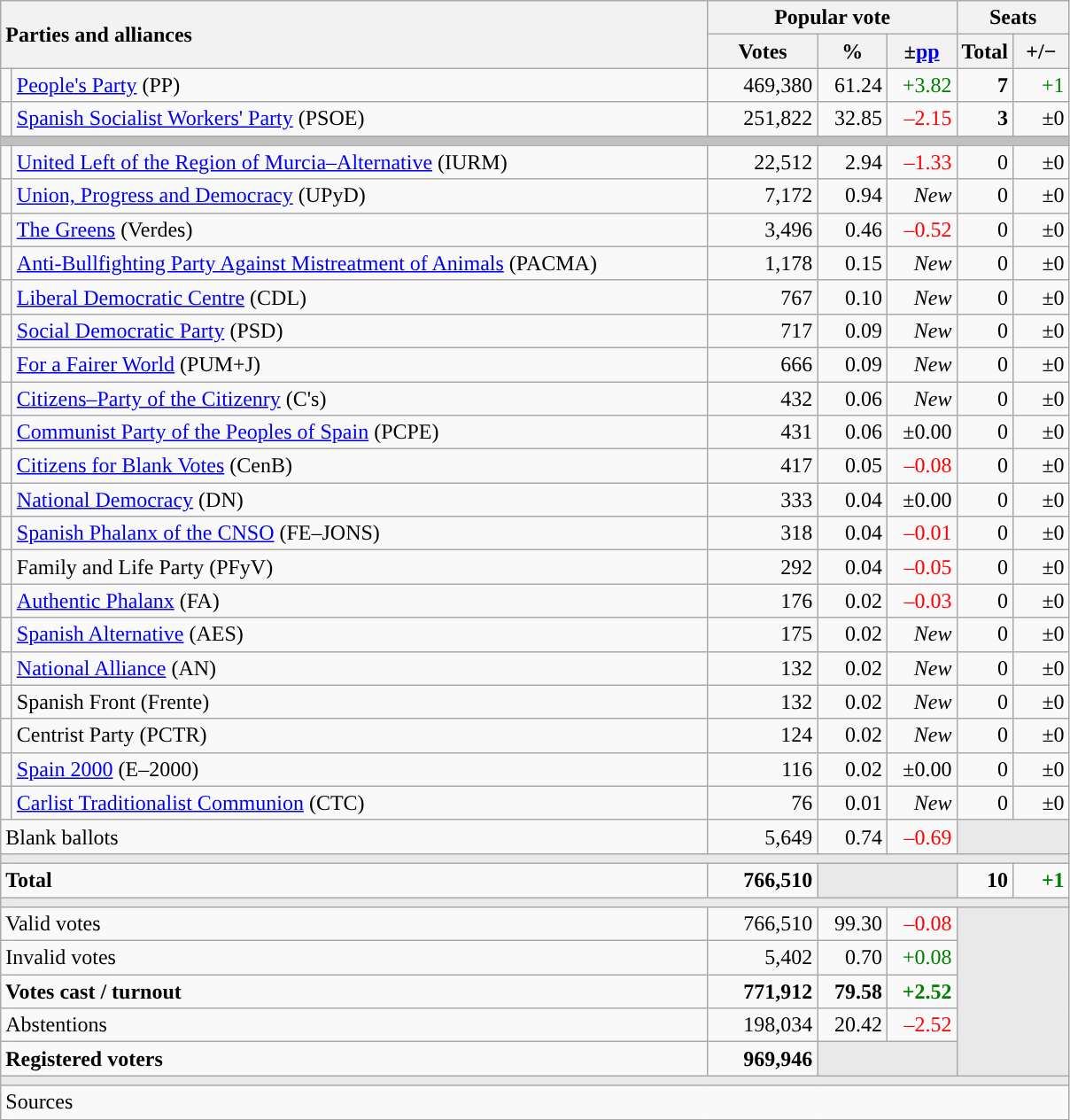<table class="wikitable" style="text-align:right;">
<tr>
<th style="text-align:left;" rowspan="2" colspan="2" width="525">Parties and alliances</th>
<th colspan="3">Popular vote</th>
<th colspan="2">Seats</th>
</tr>
<tr>
<th width="75">Votes</th>
<th width="45">%</th>
<th width="45">±<a href='#'>pp</a></th>
<th width="35">Total</th>
<th width="35">+/−</th>
</tr>
<tr>
<td width="1" style="color:inherit;background:"></td>
<td align="left"><a href='#'>People's Party</a> (PP)</td>
<td>469,380</td>
<td>61.24</td>
<td style="color:green;">+3.82</td>
<td><strong>7</strong></td>
<td style="color:green;">+1</td>
</tr>
<tr>
<td style="color:inherit;background:"></td>
<td align="left"><a href='#'>Spanish Socialist Workers' Party</a> (PSOE)</td>
<td>251,822</td>
<td>32.85</td>
<td style="color:red;">–2.15</td>
<td><strong>3</strong></td>
<td>±0</td>
</tr>
<tr>
<td colspan="7" bgcolor="#C0C0C0"></td>
</tr>
<tr>
<td style="color:inherit;background:"></td>
<td align="left"><a href='#'>United Left of the Region of Murcia–Alternative</a> (IURM)</td>
<td>22,512</td>
<td>2.94</td>
<td style="color:red;">–1.33</td>
<td>0</td>
<td>±0</td>
</tr>
<tr>
<td style="color:inherit;background:"></td>
<td align="left"><a href='#'>Union, Progress and Democracy</a> (UPyD)</td>
<td>7,172</td>
<td>0.94</td>
<td><em>New</em></td>
<td>0</td>
<td>±0</td>
</tr>
<tr>
<td style="color:inherit;background:"></td>
<td align="left"><a href='#'>The Greens</a> (Verdes)</td>
<td>3,496</td>
<td>0.46</td>
<td style="color:red;">–0.52</td>
<td>0</td>
<td>±0</td>
</tr>
<tr>
<td style="color:inherit;background:"></td>
<td align="left"><a href='#'>Anti-Bullfighting Party Against Mistreatment of Animals</a> (PACMA)</td>
<td>1,178</td>
<td>0.15</td>
<td><em>New</em></td>
<td>0</td>
<td>±0</td>
</tr>
<tr>
<td style="color:inherit;background:"></td>
<td align="left"><a href='#'>Liberal Democratic Centre</a> (CDL)</td>
<td>767</td>
<td>0.10</td>
<td><em>New</em></td>
<td>0</td>
<td>±0</td>
</tr>
<tr>
<td style="color:inherit;background:"></td>
<td align="left"><a href='#'>Social Democratic Party</a> (PSD)</td>
<td>717</td>
<td>0.09</td>
<td><em>New</em></td>
<td>0</td>
<td>±0</td>
</tr>
<tr>
<td style="color:inherit;background:"></td>
<td align="left"><a href='#'>For a Fairer World</a> (PUM+J)</td>
<td>666</td>
<td>0.09</td>
<td><em>New</em></td>
<td>0</td>
<td>±0</td>
</tr>
<tr>
<td style="color:inherit;background:"></td>
<td align="left"><a href='#'>Citizens–Party of the Citizenry</a> (C's)</td>
<td>432</td>
<td>0.06</td>
<td><em>New</em></td>
<td>0</td>
<td>±0</td>
</tr>
<tr>
<td style="color:inherit;background:"></td>
<td align="left"><a href='#'>Communist Party of the Peoples of Spain</a> (PCPE)</td>
<td>431</td>
<td>0.06</td>
<td>±0.00</td>
<td>0</td>
<td>±0</td>
</tr>
<tr>
<td style="color:inherit;background:"></td>
<td align="left"><a href='#'>Citizens for Blank Votes</a> (CenB)</td>
<td>417</td>
<td>0.05</td>
<td style="color:red;">–0.08</td>
<td>0</td>
<td>±0</td>
</tr>
<tr>
<td style="color:inherit;background:"></td>
<td align="left"><a href='#'>National Democracy</a> (DN)</td>
<td>333</td>
<td>0.04</td>
<td>±0.00</td>
<td>0</td>
<td>±0</td>
</tr>
<tr>
<td style="color:inherit;background:"></td>
<td align="left"><a href='#'>Spanish Phalanx of the CNSO</a> (FE–JONS)</td>
<td>318</td>
<td>0.04</td>
<td style="color:red;">–0.01</td>
<td>0</td>
<td>±0</td>
</tr>
<tr>
<td style="color:inherit;background:"></td>
<td align="left">Family and Life Party (PFyV)</td>
<td>292</td>
<td>0.04</td>
<td style="color:red;">–0.05</td>
<td>0</td>
<td>±0</td>
</tr>
<tr>
<td style="color:inherit;background:"></td>
<td align="left"><a href='#'>Authentic Phalanx</a> (FA)</td>
<td>176</td>
<td>0.02</td>
<td style="color:red;">–0.03</td>
<td>0</td>
<td>±0</td>
</tr>
<tr>
<td style="color:inherit;background:"></td>
<td align="left"><a href='#'>Spanish Alternative</a> (AES)</td>
<td>175</td>
<td>0.02</td>
<td><em>New</em></td>
<td>0</td>
<td>±0</td>
</tr>
<tr>
<td style="color:inherit;background:"></td>
<td align="left"><a href='#'>National Alliance</a> (AN)</td>
<td>132</td>
<td>0.02</td>
<td><em>New</em></td>
<td>0</td>
<td>±0</td>
</tr>
<tr>
<td style="color:inherit;background:"></td>
<td align="left">Spanish Front (Frente)</td>
<td>132</td>
<td>0.02</td>
<td><em>New</em></td>
<td>0</td>
<td>±0</td>
</tr>
<tr>
<td style="color:inherit;background:"></td>
<td align="left">Centrist Party (PCTR)</td>
<td>124</td>
<td>0.02</td>
<td><em>New</em></td>
<td>0</td>
<td>±0</td>
</tr>
<tr>
<td style="color:inherit;background:"></td>
<td align="left"><a href='#'>Spain 2000</a> (E–2000)</td>
<td>116</td>
<td>0.02</td>
<td>±0.00</td>
<td>0</td>
<td>±0</td>
</tr>
<tr>
<td style="color:inherit;background:"></td>
<td align="left"><a href='#'>Carlist Traditionalist Communion</a> (CTC)</td>
<td>76</td>
<td>0.01</td>
<td><em>New</em></td>
<td>0</td>
<td>±0</td>
</tr>
<tr>
<td align="left" colspan="2">Blank ballots</td>
<td>5,649</td>
<td>0.74</td>
<td style="color:red;">–0.69</td>
<td bgcolor="#E9E9E9" colspan="2"></td>
</tr>
<tr>
<td colspan="7" bgcolor="#E9E9E9"></td>
</tr>
<tr style="font-weight:bold;">
<td align="left" colspan="2">Total</td>
<td>766,510</td>
<td bgcolor="#E9E9E9" colspan="2"></td>
<td>10</td>
<td style="color:green;">+1</td>
</tr>
<tr>
<td colspan="7" bgcolor="#E9E9E9"></td>
</tr>
<tr>
<td align="left" colspan="2">Valid votes</td>
<td>766,510</td>
<td>99.30</td>
<td style="color:red;">–0.08</td>
<td bgcolor="#E9E9E9" colspan="2" rowspan="5"></td>
</tr>
<tr>
<td align="left" colspan="2">Invalid votes</td>
<td>5,402</td>
<td>0.70</td>
<td style="color:green;">+0.08</td>
</tr>
<tr style="font-weight:bold;">
<td align="left" colspan="2">Votes cast / turnout</td>
<td>771,912</td>
<td>79.58</td>
<td style="color:green;">+2.52</td>
</tr>
<tr>
<td align="left" colspan="2">Abstentions</td>
<td>198,034</td>
<td>20.42</td>
<td style="color:red;">–2.52</td>
</tr>
<tr style="font-weight:bold;">
<td align="left" colspan="2">Registered voters</td>
<td>969,946</td>
<td bgcolor="#E9E9E9" colspan="2"></td>
</tr>
<tr>
<td colspan="7" bgcolor="#E9E9E9"></td>
</tr>
<tr>
<td align="left" colspan="7">Sources</td>
</tr>
</table>
